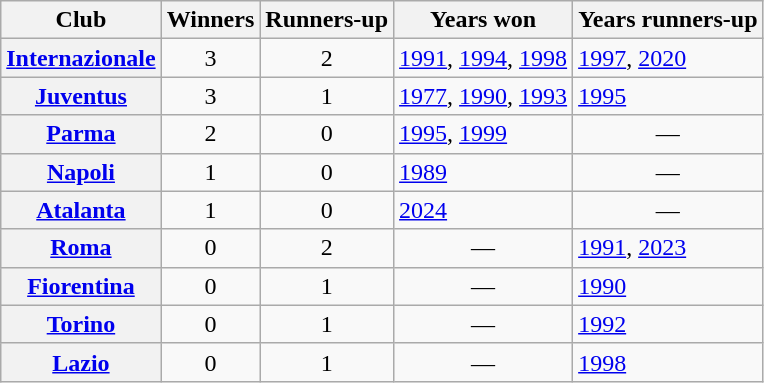<table class="wikitable plainrowheaders sortable">
<tr>
<th scope=col>Club</th>
<th scope=col>Winners</th>
<th scope=col>Runners-up</th>
<th scope=col class="unsortable">Years won</th>
<th scope=col class="unsortable">Years runners-up</th>
</tr>
<tr>
<th scope=row><a href='#'>Internazionale</a></th>
<td align=center>3</td>
<td align=center>2</td>
<td><a href='#'>1991</a>, <a href='#'>1994</a>, <a href='#'>1998</a></td>
<td><a href='#'>1997</a>, <a href='#'>2020</a></td>
</tr>
<tr>
<th scope=row><a href='#'>Juventus</a></th>
<td align=center>3</td>
<td align=center>1</td>
<td><a href='#'>1977</a>, <a href='#'>1990</a>, <a href='#'>1993</a></td>
<td><a href='#'>1995</a></td>
</tr>
<tr>
<th scope=row><a href='#'>Parma</a></th>
<td align=center>2</td>
<td align=center>0</td>
<td><a href='#'>1995</a>, <a href='#'>1999</a></td>
<td align=center>—</td>
</tr>
<tr>
<th scope=row><a href='#'>Napoli</a></th>
<td align=center>1</td>
<td align=center>0</td>
<td><a href='#'>1989</a></td>
<td align=center>—</td>
</tr>
<tr>
<th scope=row><a href='#'>Atalanta</a></th>
<td align=center>1</td>
<td align=center>0</td>
<td><a href='#'>2024</a></td>
<td align=center>—</td>
</tr>
<tr>
<th scope=row><a href='#'>Roma</a></th>
<td align=center>0</td>
<td align=center>2</td>
<td align=center>—</td>
<td><a href='#'>1991</a>, <a href='#'>2023</a></td>
</tr>
<tr>
<th scope=row><a href='#'>Fiorentina</a></th>
<td align=center>0</td>
<td align=center>1</td>
<td align=center>—</td>
<td><a href='#'>1990</a></td>
</tr>
<tr>
<th scope=row><a href='#'>Torino</a></th>
<td align=center>0</td>
<td align=center>1</td>
<td align=center>—</td>
<td><a href='#'>1992</a></td>
</tr>
<tr>
<th scope=row><a href='#'>Lazio</a></th>
<td align=center>0</td>
<td align=center>1</td>
<td align=center>—</td>
<td><a href='#'>1998</a></td>
</tr>
</table>
